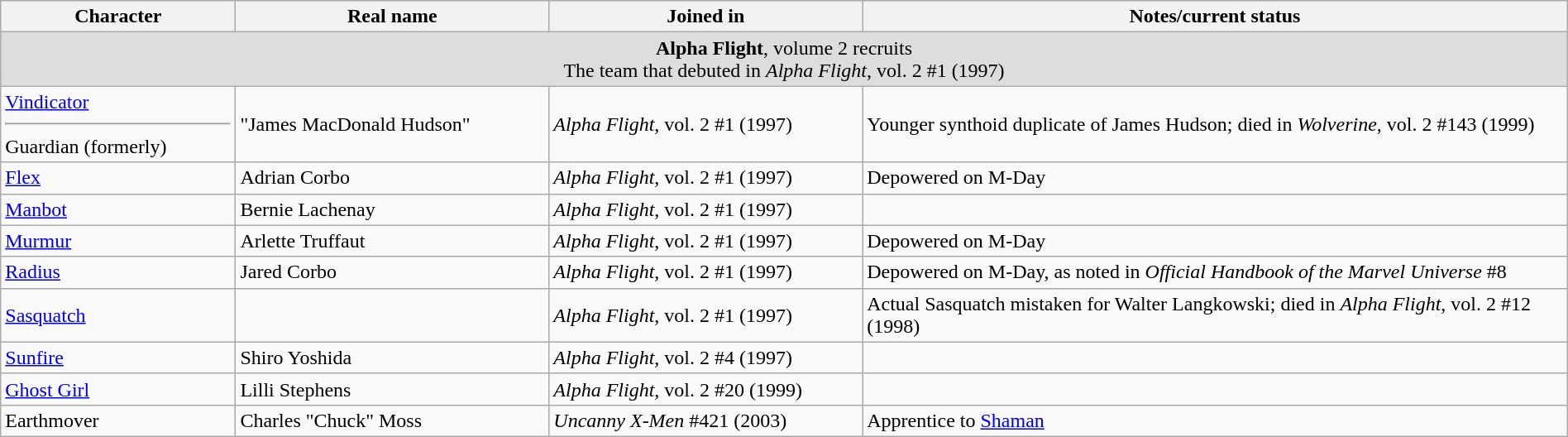<table class="wikitable" width=100%>
<tr>
<th width=15%>Character</th>
<th width=20%>Real name</th>
<th width=20%>Joined in</th>
<th width=45%>Notes/current status</th>
</tr>
<tr bgcolor="#DDDDDD">
<td colspan=4 align=center><strong>Alpha Flight</strong>, volume 2 recruits<br>The team that debuted in <em>Alpha Flight</em>, vol. 2 #1 (1997)</td>
</tr>
<tr>
<td><a href='#'>Vindicator</a> <hr>Guardian (formerly)</td>
<td>"James MacDonald Hudson"</td>
<td><em>Alpha Flight</em>, vol. 2 #1 (1997)</td>
<td>Younger synthoid duplicate of James Hudson; died in <em>Wolverine</em>, vol. 2 #143 (1999)</td>
</tr>
<tr>
<td><a href='#'>Flex</a></td>
<td>Adrian Corbo</td>
<td><em>Alpha Flight</em>, vol. 2 #1 (1997)</td>
<td>Depowered on M-Day</td>
</tr>
<tr>
<td><a href='#'>Manbot</a></td>
<td>Bernie Lachenay</td>
<td><em>Alpha Flight</em>, vol. 2 #1 (1997)</td>
<td></td>
</tr>
<tr>
<td><a href='#'>Murmur</a></td>
<td>Arlette Truffaut</td>
<td><em>Alpha Flight</em>, vol. 2 #1 (1997)</td>
<td>Depowered on M-Day</td>
</tr>
<tr>
<td><a href='#'>Radius</a></td>
<td>Jared Corbo</td>
<td><em>Alpha Flight</em>, vol. 2 #1 (1997)</td>
<td>Depowered on M-Day, as noted in <em>Official Handbook of the Marvel Universe</em> #8</td>
</tr>
<tr>
<td><a href='#'>Sasquatch</a></td>
<td></td>
<td><em>Alpha Flight</em>, vol. 2 #1 (1997)</td>
<td>Actual Sasquatch mistaken for Walter Langkowski; died in <em>Alpha Flight</em>, vol. 2 #12 (1998)</td>
</tr>
<tr>
<td><a href='#'>Sunfire</a></td>
<td>Shiro Yoshida</td>
<td><em>Alpha Flight</em>, vol. 2 #4 (1997)</td>
</tr>
<tr>
<td><a href='#'>Ghost Girl</a></td>
<td>Lilli Stephens</td>
<td><em>Alpha Flight</em>, vol. 2 #20 (1999)</td>
<td></td>
</tr>
<tr>
<td>Earthmover </td>
<td>Charles "Chuck" Moss</td>
<td><em>Uncanny X-Men</em> #421 (2003)</td>
<td>Apprentice to <a href='#'>Shaman</a></td>
</tr>
</table>
